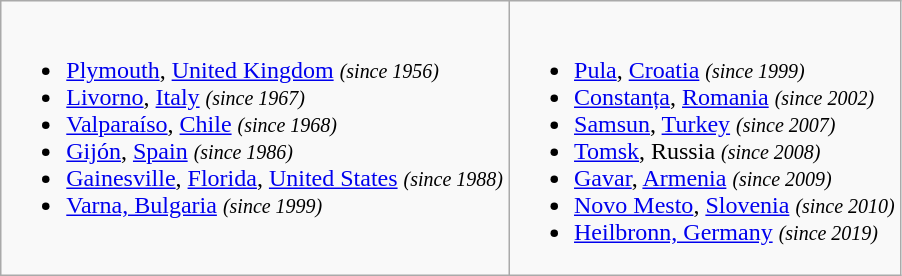<table class="wikitable">
<tr valign="top">
<td><br><ul><li> <a href='#'>Plymouth</a>, <a href='#'>United Kingdom</a> <small><em>(since 1956)</em></small></li><li> <a href='#'>Livorno</a>, <a href='#'>Italy</a> <small><em>(since 1967)</em></small></li><li> <a href='#'>Valparaíso</a>, <a href='#'>Chile</a> <small><em>(since 1968)</em></small></li><li> <a href='#'>Gijón</a>, <a href='#'>Spain</a> <small><em>(since 1986)</em></small></li><li> <a href='#'>Gainesville</a>, <a href='#'>Florida</a>, <a href='#'>United States</a> <small><em>(since 1988)</em></small></li><li> <a href='#'>Varna, Bulgaria</a> <small><em>(since 1999)</em></small></li></ul></td>
<td><br><ul><li> <a href='#'>Pula</a>, <a href='#'>Croatia</a> <small><em>(since 1999)</em></small></li><li> <a href='#'>Constanța</a>, <a href='#'>Romania</a> <small><em>(since 2002)</em></small></li><li> <a href='#'>Samsun</a>, <a href='#'>Turkey</a> <small><em>(since 2007)</em></small></li><li> <a href='#'>Tomsk</a>, Russia <small><em>(since 2008)</em></small></li><li> <a href='#'>Gavar</a>, <a href='#'>Armenia</a> <small><em>(since 2009)</em></small></li><li> <a href='#'>Novo Mesto</a>, <a href='#'>Slovenia</a> <small><em>(since 2010)</em></small></li><li> <a href='#'>Heilbronn, Germany</a> <small><em>(since 2019)</em></small></li></ul></td>
</tr>
</table>
